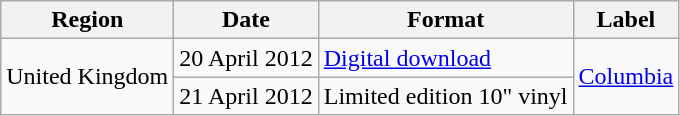<table class=wikitable>
<tr>
<th>Region</th>
<th>Date</th>
<th>Format</th>
<th>Label</th>
</tr>
<tr>
<td rowspan="2">United Kingdom</td>
<td>20 April 2012</td>
<td><a href='#'>Digital download</a></td>
<td rowspan="2"><a href='#'>Columbia</a></td>
</tr>
<tr>
<td>21 April 2012</td>
<td>Limited edition 10" vinyl</td>
</tr>
</table>
